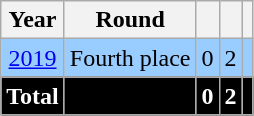<table class="wikitable" style="text-align:center;">
<tr>
<th>Year</th>
<th>Round</th>
<th></th>
<th></th>
<th></th>
</tr>
<tr bgcolor=#9acdff>
<td> <a href='#'>2019</a></td>
<td>Fourth place</td>
<td>0</td>
<td>2</td>
<td></td>
</tr>
<tr>
</tr>
<tr style="color:white;">
<th style="background:black;">Total</th>
<th style="background:black;"></th>
<th style="background:black;">0</th>
<th style="background:black;">2</th>
<th style="background:black;"></th>
</tr>
</table>
